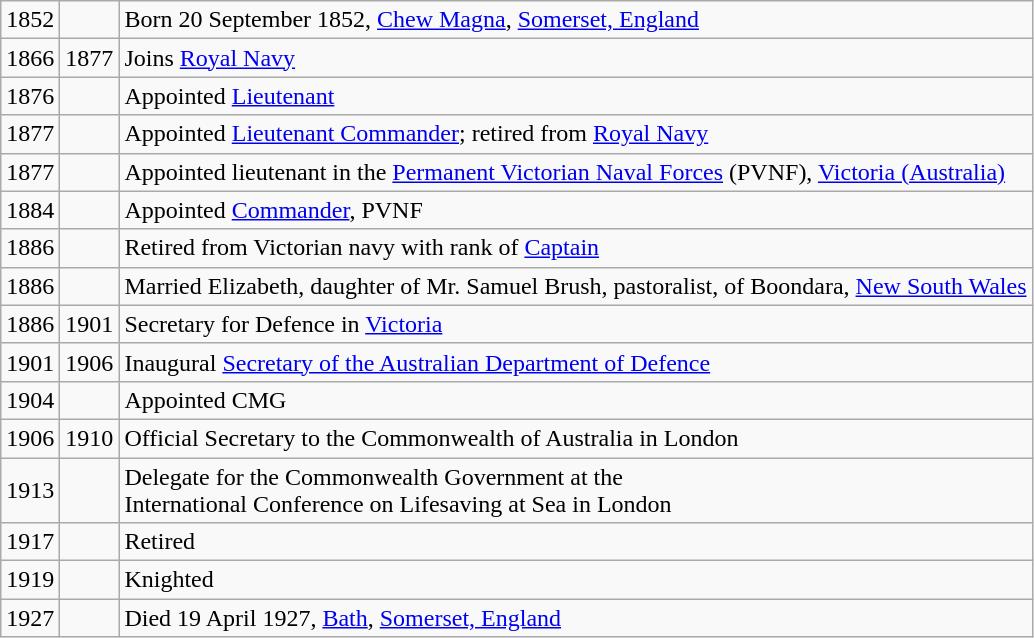<table class=wikitable>
<tr>
<td>1852</td>
<td></td>
<td>Born 20 September 1852, <a href='#'>Chew Magna</a>, <a href='#'>Somerset, England</a></td>
</tr>
<tr>
<td>1866</td>
<td>1877</td>
<td>Joins <a href='#'>Royal Navy</a></td>
</tr>
<tr>
<td>1876</td>
<td></td>
<td>Appointed <a href='#'>Lieutenant</a></td>
</tr>
<tr>
<td>1877</td>
<td></td>
<td>Appointed <a href='#'>Lieutenant Commander</a>; retired from <a href='#'>Royal Navy</a></td>
</tr>
<tr>
<td>1877</td>
<td></td>
<td>Appointed lieutenant in the <a href='#'>Permanent Victorian Naval Forces</a> (PVNF), <a href='#'>Victoria (Australia)</a></td>
</tr>
<tr>
<td>1884</td>
<td></td>
<td>Appointed <a href='#'>Commander</a>, PVNF</td>
</tr>
<tr>
<td>1886</td>
<td></td>
<td>Retired from Victorian navy with rank of <a href='#'>Captain</a></td>
</tr>
<tr>
<td>1886</td>
<td></td>
<td>Married Elizabeth, daughter of Mr. Samuel Brush, pastoralist, of Boondara, <a href='#'>New South Wales</a></td>
</tr>
<tr>
<td>1886</td>
<td>1901</td>
<td>Secretary for Defence in <a href='#'>Victoria</a></td>
</tr>
<tr>
<td>1901</td>
<td>1906</td>
<td>Inaugural <a href='#'>Secretary of the Australian Department of Defence</a></td>
</tr>
<tr>
<td>1904</td>
<td></td>
<td>Appointed CMG</td>
</tr>
<tr>
<td>1906</td>
<td>1910</td>
<td>Official Secretary to the Commonwealth of Australia in London</td>
</tr>
<tr>
<td>1913</td>
<td></td>
<td>Delegate for the Commonwealth Government at the<br>International Conference on Lifesaving at Sea in London</td>
</tr>
<tr>
<td>1917</td>
<td></td>
<td>Retired</td>
</tr>
<tr>
<td>1919</td>
<td></td>
<td>Knighted</td>
</tr>
<tr>
<td>1927</td>
<td></td>
<td>Died 19 April 1927, <a href='#'>Bath</a>, <a href='#'>Somerset, England</a></td>
</tr>
</table>
